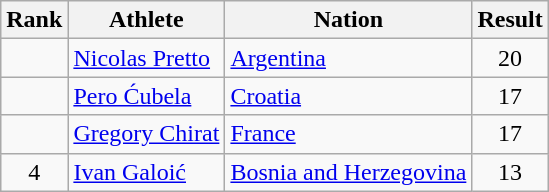<table class="wikitable sortable" style="text-align:center">
<tr>
<th>Rank</th>
<th>Athlete</th>
<th>Nation</th>
<th>Result</th>
</tr>
<tr>
<td></td>
<td align=left><a href='#'>Nicolas Pretto</a></td>
<td align=left> <a href='#'>Argentina</a></td>
<td>20</td>
</tr>
<tr>
<td></td>
<td align=left><a href='#'>Pero Ćubela</a></td>
<td align=left> <a href='#'>Croatia</a></td>
<td>17</td>
</tr>
<tr>
<td></td>
<td align=left><a href='#'>Gregory Chirat</a></td>
<td align=left> <a href='#'>France</a></td>
<td>17</td>
</tr>
<tr>
<td>4</td>
<td align=left><a href='#'>Ivan Galoić</a></td>
<td align=left> <a href='#'>Bosnia and Herzegovina</a></td>
<td>13</td>
</tr>
</table>
